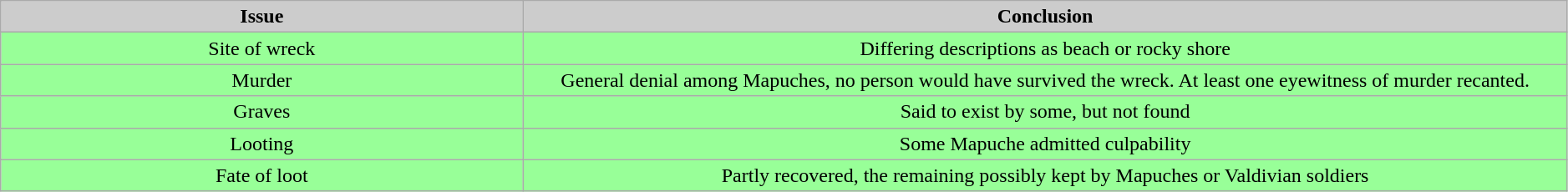<table class="wikitable sortable" width="99%" style="text-align:center;">
<tr>
<th style="background:#CCCCCC;" width="10%">Issue</th>
<th style="background:#CCCCCC;" width="20%">Conclusion</th>
</tr>
<tr bgcolor=#98ff98>
<td>Site of wreck</td>
<td>Differing descriptions as beach or rocky shore</td>
</tr>
<tr bgcolor=#98ff98>
<td>Murder</td>
<td>General denial among Mapuches, no person would have survived the wreck. At least one eyewitness of murder recanted.</td>
</tr>
<tr bgcolor=#98ff98>
<td>Graves</td>
<td>Said to exist by some, but not found</td>
</tr>
<tr bgcolor=#98ff98>
<td>Looting</td>
<td>Some Mapuche admitted culpability</td>
</tr>
<tr bgcolor=#98ff98>
<td>Fate of loot</td>
<td>Partly recovered, the remaining possibly kept by Mapuches or Valdivian soldiers</td>
</tr>
</table>
